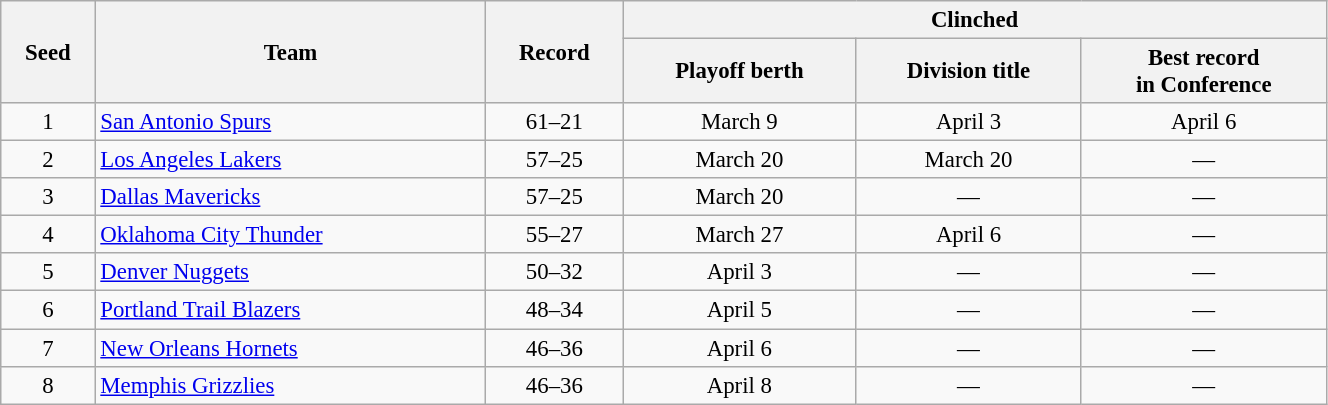<table class=wikitable style="font-size:95%; text-align:center;" width=70%>
<tr>
<th rowspan=2>Seed</th>
<th rowspan=2>Team</th>
<th rowspan=2>Record</th>
<th colspan=3>Clinched</th>
</tr>
<tr>
<th>Playoff berth</th>
<th>Division title</th>
<th>Best record<br> in Conference</th>
</tr>
<tr>
<td>1</td>
<td align=left><a href='#'>San Antonio Spurs</a></td>
<td>61–21</td>
<td>March 9</td>
<td>April 3</td>
<td>April 6</td>
</tr>
<tr>
<td>2</td>
<td align=left><a href='#'>Los Angeles Lakers</a></td>
<td>57–25</td>
<td>March 20</td>
<td>March 20</td>
<td>—</td>
</tr>
<tr>
<td>3</td>
<td align=left><a href='#'>Dallas Mavericks</a></td>
<td>57–25</td>
<td>March 20</td>
<td>—</td>
<td>—</td>
</tr>
<tr>
<td>4</td>
<td align=left><a href='#'>Oklahoma City Thunder</a></td>
<td>55–27</td>
<td>March 27</td>
<td>April 6</td>
<td>—</td>
</tr>
<tr>
<td>5</td>
<td align=left><a href='#'>Denver Nuggets</a></td>
<td>50–32</td>
<td>April 3</td>
<td>—</td>
<td>—</td>
</tr>
<tr>
<td>6</td>
<td align=left><a href='#'>Portland Trail Blazers</a></td>
<td>48–34</td>
<td>April 5</td>
<td>—</td>
<td>—</td>
</tr>
<tr>
<td>7</td>
<td align=left><a href='#'>New Orleans Hornets</a></td>
<td>46–36</td>
<td>April 6</td>
<td>—</td>
<td>—</td>
</tr>
<tr>
<td>8</td>
<td align=left><a href='#'>Memphis Grizzlies</a></td>
<td>46–36</td>
<td>April 8</td>
<td>—</td>
<td>—</td>
</tr>
</table>
